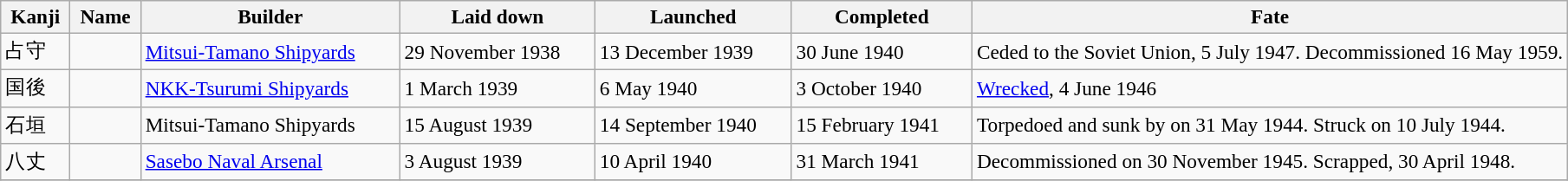<table class="wikitable" style="font-size:97%;">
<tr>
<th>Kanji</th>
<th>Name</th>
<th>Builder</th>
<th>Laid down</th>
<th>Launched</th>
<th>Completed</th>
<th width="38%">Fate</th>
</tr>
<tr>
<td>占守</td>
<td></td>
<td><a href='#'>Mitsui-Tamano Shipyards</a></td>
<td>29 November 1938</td>
<td>13 December 1939</td>
<td>30 June 1940</td>
<td>Ceded to the Soviet Union, 5 July 1947. Decommissioned 16 May 1959.</td>
</tr>
<tr>
<td>国後</td>
<td></td>
<td><a href='#'>NKK-Tsurumi Shipyards</a></td>
<td>1 March 1939</td>
<td>6 May 1940</td>
<td>3 October 1940</td>
<td><a href='#'>Wrecked</a>, 4 June 1946</td>
</tr>
<tr>
<td>石垣</td>
<td></td>
<td>Mitsui-Tamano Shipyards</td>
<td>15 August 1939</td>
<td>14 September 1940</td>
<td>15 February 1941</td>
<td>Torpedoed and sunk by  on 31 May 1944. Struck on 10 July 1944.</td>
</tr>
<tr>
<td>八丈</td>
<td></td>
<td><a href='#'>Sasebo Naval Arsenal</a></td>
<td>3 August 1939</td>
<td>10 April 1940</td>
<td>31 March 1941</td>
<td>Decommissioned on 30 November 1945. Scrapped, 30 April 1948.</td>
</tr>
<tr>
</tr>
</table>
